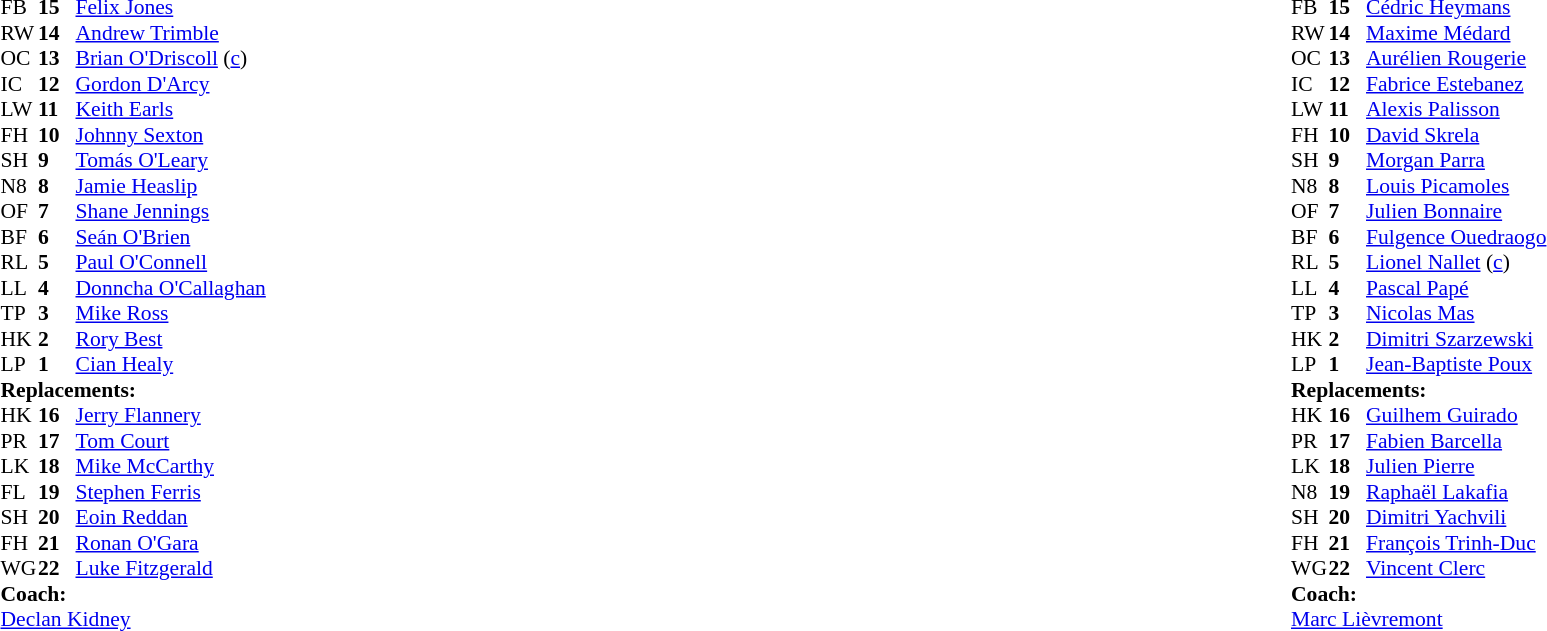<table style="width:100%;">
<tr>
<td style="vertical-align:top; width:50%;"><br><table style="font-size: 90%" cellspacing="0" cellpadding="0">
<tr>
<th width="25"></th>
<th width="25"></th>
</tr>
<tr>
<td>FB</td>
<td><strong>15</strong></td>
<td><a href='#'>Felix Jones</a></td>
<td></td>
<td></td>
</tr>
<tr>
<td>RW</td>
<td><strong>14</strong></td>
<td><a href='#'>Andrew Trimble</a></td>
</tr>
<tr>
<td>OC</td>
<td><strong>13</strong></td>
<td><a href='#'>Brian O'Driscoll</a> (<a href='#'>c</a>)</td>
</tr>
<tr>
<td>IC</td>
<td><strong>12</strong></td>
<td><a href='#'>Gordon D'Arcy</a></td>
<td></td>
<td></td>
</tr>
<tr>
<td>LW</td>
<td><strong>11</strong></td>
<td><a href='#'>Keith Earls</a></td>
</tr>
<tr>
<td>FH</td>
<td><strong>10</strong></td>
<td><a href='#'>Johnny Sexton</a></td>
</tr>
<tr>
<td>SH</td>
<td><strong>9</strong></td>
<td><a href='#'>Tomás O'Leary</a></td>
<td></td>
<td></td>
</tr>
<tr>
<td>N8</td>
<td><strong>8</strong></td>
<td><a href='#'>Jamie Heaslip</a></td>
</tr>
<tr>
<td>OF</td>
<td><strong>7</strong></td>
<td><a href='#'>Shane Jennings</a></td>
<td></td>
<td></td>
</tr>
<tr>
<td>BF</td>
<td><strong>6</strong></td>
<td><a href='#'>Seán O'Brien</a></td>
</tr>
<tr>
<td>RL</td>
<td><strong>5</strong></td>
<td><a href='#'>Paul O'Connell</a></td>
</tr>
<tr>
<td>LL</td>
<td><strong>4</strong></td>
<td><a href='#'>Donncha O'Callaghan</a></td>
<td></td>
<td></td>
</tr>
<tr>
<td>TP</td>
<td><strong>3</strong></td>
<td><a href='#'>Mike Ross</a></td>
</tr>
<tr>
<td>HK</td>
<td><strong>2</strong></td>
<td><a href='#'>Rory Best</a></td>
<td></td>
<td></td>
</tr>
<tr>
<td>LP</td>
<td><strong>1</strong></td>
<td><a href='#'>Cian Healy</a></td>
<td></td>
<td></td>
</tr>
<tr>
<td colspan=3><strong>Replacements:</strong></td>
</tr>
<tr>
<td>HK</td>
<td><strong>16</strong></td>
<td><a href='#'>Jerry Flannery</a></td>
<td></td>
<td></td>
</tr>
<tr>
<td>PR</td>
<td><strong>17</strong></td>
<td><a href='#'>Tom Court</a></td>
<td></td>
<td></td>
</tr>
<tr>
<td>LK</td>
<td><strong>18</strong></td>
<td><a href='#'>Mike McCarthy</a></td>
<td></td>
<td></td>
</tr>
<tr>
<td>FL</td>
<td><strong>19</strong></td>
<td><a href='#'>Stephen Ferris</a></td>
<td></td>
<td></td>
</tr>
<tr>
<td>SH</td>
<td><strong>20</strong></td>
<td><a href='#'>Eoin Reddan</a></td>
<td></td>
<td></td>
</tr>
<tr>
<td>FH</td>
<td><strong>21</strong></td>
<td><a href='#'>Ronan O'Gara</a></td>
<td></td>
<td></td>
</tr>
<tr>
<td>WG</td>
<td><strong>22</strong></td>
<td><a href='#'>Luke Fitzgerald</a></td>
<td></td>
<td></td>
</tr>
<tr>
<td colspan="3"><strong>Coach:</strong></td>
</tr>
<tr>
<td colspan="3"> <a href='#'>Declan Kidney</a></td>
</tr>
</table>
</td>
<td style="vertical-align:top"></td>
<td style="vertical-align:top;width:50%"><br><table cellspacing="0" cellpadding="0" style="font-size:90%; margin:auto;">
<tr>
<th width="25"></th>
<th width="25"></th>
</tr>
<tr>
<td>FB</td>
<td><strong>15</strong></td>
<td><a href='#'>Cédric Heymans</a></td>
</tr>
<tr>
<td>RW</td>
<td><strong>14</strong></td>
<td><a href='#'>Maxime Médard</a></td>
</tr>
<tr>
<td>OC</td>
<td><strong>13</strong></td>
<td><a href='#'>Aurélien Rougerie</a></td>
<td></td>
<td></td>
</tr>
<tr>
<td>IC</td>
<td><strong>12</strong></td>
<td><a href='#'>Fabrice Estebanez</a></td>
</tr>
<tr>
<td>LW</td>
<td><strong>11</strong></td>
<td><a href='#'>Alexis Palisson</a></td>
</tr>
<tr>
<td>FH</td>
<td><strong>10</strong></td>
<td><a href='#'>David Skrela</a></td>
<td></td>
<td></td>
</tr>
<tr>
<td>SH</td>
<td><strong>9</strong></td>
<td><a href='#'>Morgan Parra</a></td>
<td></td>
<td></td>
</tr>
<tr>
<td>N8</td>
<td><strong>8</strong></td>
<td><a href='#'>Louis Picamoles</a></td>
</tr>
<tr>
<td>OF</td>
<td><strong>7</strong></td>
<td><a href='#'>Julien Bonnaire</a></td>
</tr>
<tr>
<td>BF</td>
<td><strong>6</strong></td>
<td><a href='#'>Fulgence Ouedraogo</a></td>
</tr>
<tr>
<td>RL</td>
<td><strong>5</strong></td>
<td><a href='#'>Lionel Nallet</a> (<a href='#'>c</a>)</td>
</tr>
<tr>
<td>LL</td>
<td><strong>4</strong></td>
<td><a href='#'>Pascal Papé</a></td>
<td></td>
<td></td>
</tr>
<tr>
<td>TP</td>
<td><strong>3</strong></td>
<td><a href='#'>Nicolas Mas</a></td>
</tr>
<tr>
<td>HK</td>
<td><strong>2</strong></td>
<td><a href='#'>Dimitri Szarzewski</a></td>
<td></td>
<td></td>
</tr>
<tr>
<td>LP</td>
<td><strong>1</strong></td>
<td><a href='#'>Jean-Baptiste Poux</a></td>
<td></td>
<td></td>
</tr>
<tr>
<td colspan=3><strong>Replacements:</strong></td>
</tr>
<tr>
<td>HK</td>
<td><strong>16</strong></td>
<td><a href='#'>Guilhem Guirado</a></td>
<td></td>
<td></td>
</tr>
<tr>
<td>PR</td>
<td><strong>17</strong></td>
<td><a href='#'>Fabien Barcella</a></td>
<td></td>
<td></td>
</tr>
<tr>
<td>LK</td>
<td><strong>18</strong></td>
<td><a href='#'>Julien Pierre</a></td>
<td></td>
<td></td>
</tr>
<tr>
<td>N8</td>
<td><strong>19</strong></td>
<td><a href='#'>Raphaël Lakafia</a></td>
</tr>
<tr>
<td>SH</td>
<td><strong>20</strong></td>
<td><a href='#'>Dimitri Yachvili</a></td>
<td></td>
<td></td>
</tr>
<tr>
<td>FH</td>
<td><strong>21</strong></td>
<td><a href='#'>François Trinh-Duc</a></td>
<td></td>
<td></td>
</tr>
<tr>
<td>WG</td>
<td><strong>22</strong></td>
<td><a href='#'>Vincent Clerc</a></td>
<td></td>
<td></td>
</tr>
<tr>
<td colspan="3"><strong>Coach:</strong></td>
</tr>
<tr>
<td colspan="3"> <a href='#'>Marc Lièvremont</a></td>
</tr>
</table>
</td>
</tr>
</table>
